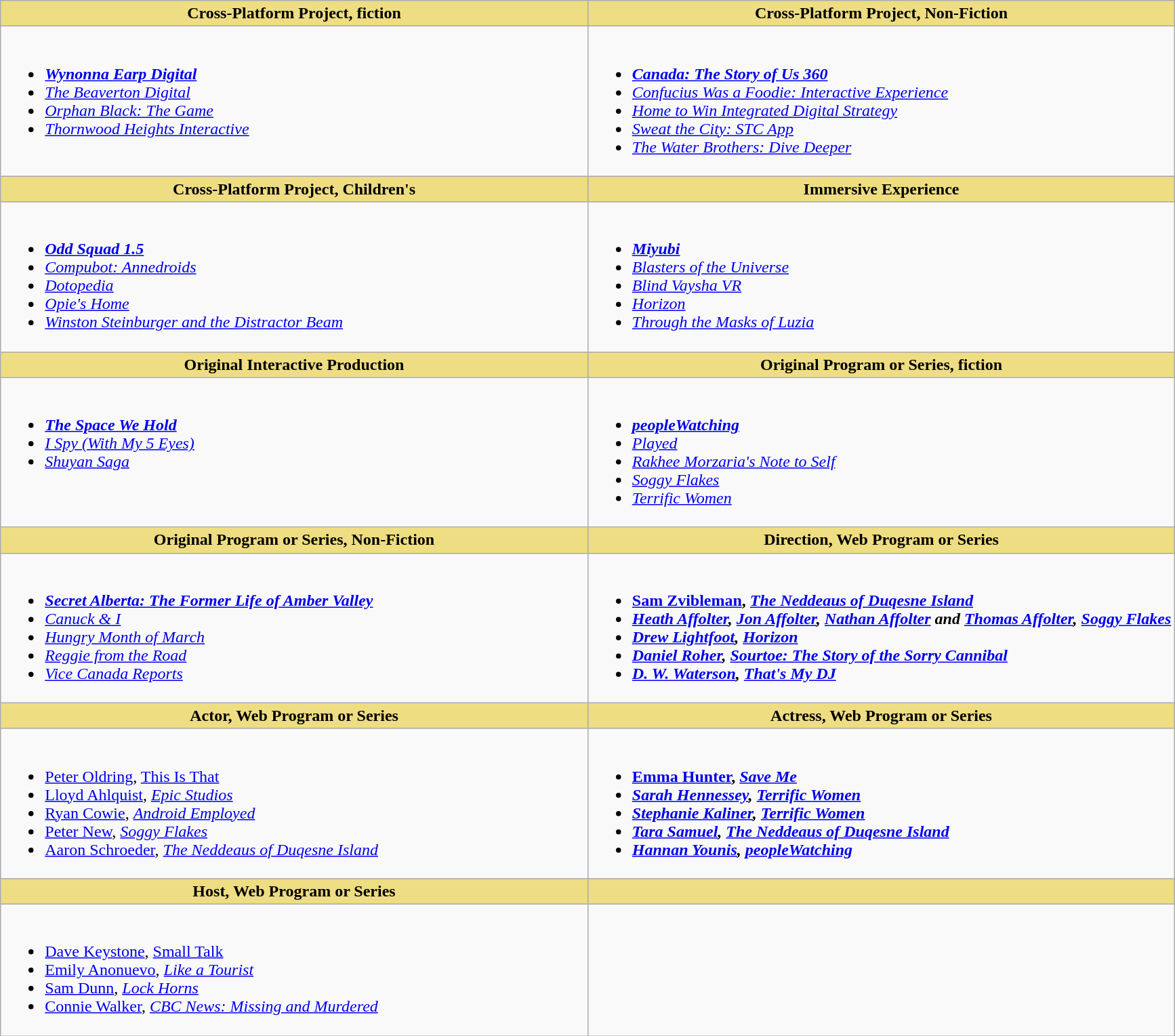<table class="wikitable" style="width=100%">
<tr>
<th style="background:#EEDD82; width:50%">Cross-Platform Project, fiction</th>
<th style="background:#EEDD82; width:50%">Cross-Platform Project, Non-Fiction</th>
</tr>
<tr>
<td valign="top"><br><ul><li> <strong><em><a href='#'>Wynonna Earp Digital</a></em></strong></li><li><em><a href='#'>The Beaverton Digital</a></em></li><li><em><a href='#'>Orphan Black: The Game</a></em></li><li><em><a href='#'>Thornwood Heights Interactive</a></em></li></ul></td>
<td valign="top"><br><ul><li> <strong><em><a href='#'>Canada: The Story of Us 360</a></em></strong></li><li><em><a href='#'>Confucius Was a Foodie: Interactive Experience</a></em></li><li><em><a href='#'>Home to Win Integrated Digital Strategy</a></em></li><li><em><a href='#'>Sweat the City: STC App</a></em></li><li><em><a href='#'>The Water Brothers: Dive Deeper</a></em></li></ul></td>
</tr>
<tr>
<th style="background:#EEDD82; width:50%">Cross-Platform Project, Children's</th>
<th style="background:#EEDD82; width:50%">Immersive Experience</th>
</tr>
<tr>
<td valign="top"><br><ul><li> <strong><em><a href='#'>Odd Squad 1.5</a></em></strong></li><li><em><a href='#'>Compubot: Annedroids</a></em></li><li><em><a href='#'>Dotopedia</a></em></li><li><em><a href='#'>Opie's Home</a></em></li><li><em><a href='#'>Winston Steinburger and the Distractor Beam</a></em></li></ul></td>
<td valign="top"><br><ul><li> <strong><em><a href='#'>Miyubi</a></em></strong></li><li><em><a href='#'>Blasters of the Universe</a></em></li><li><em><a href='#'>Blind Vaysha VR</a></em></li><li><em><a href='#'>Horizon</a></em></li><li><em><a href='#'>Through the Masks of Luzia</a></em></li></ul></td>
</tr>
<tr>
<th style="background:#EEDD82; width:50%">Original Interactive Production</th>
<th style="background:#EEDD82; width:50%">Original Program or Series, fiction</th>
</tr>
<tr>
<td valign="top"><br><ul><li> <strong><em><a href='#'>The Space We Hold</a></em></strong></li><li><em><a href='#'>I Spy (With My 5 Eyes)</a></em></li><li><em><a href='#'>Shuyan Saga</a></em></li></ul></td>
<td valign="top"><br><ul><li> <strong><em><a href='#'>peopleWatching</a></em></strong></li><li><em><a href='#'>Played</a></em></li><li><em><a href='#'>Rakhee Morzaria's Note to Self</a></em></li><li><em><a href='#'>Soggy Flakes</a></em></li><li><em><a href='#'>Terrific Women</a></em></li></ul></td>
</tr>
<tr>
<th style="background:#EEDD82; width:50%">Original Program or Series, Non-Fiction</th>
<th style="background:#EEDD82; width:50%">Direction, Web Program or Series</th>
</tr>
<tr>
<td valign="top"><br><ul><li> <strong><em><a href='#'>Secret Alberta: The Former Life of Amber Valley</a></em></strong></li><li><em><a href='#'>Canuck & I</a></em></li><li><em><a href='#'>Hungry Month of March</a></em></li><li><em><a href='#'>Reggie from the Road</a></em></li><li><em><a href='#'>Vice Canada Reports</a></em></li></ul></td>
<td valign="top"><br><ul><li> <strong><a href='#'>Sam Zvibleman</a>, <em><a href='#'>The Neddeaus of Duqesne Island</a><strong><em></li><li><a href='#'>Heath Affolter</a>, <a href='#'>Jon Affolter</a>, <a href='#'>Nathan Affolter</a> and <a href='#'>Thomas Affolter</a>, </em><a href='#'>Soggy Flakes</a><em></li><li><a href='#'>Drew Lightfoot</a>, </em><a href='#'>Horizon</a><em></li><li><a href='#'>Daniel Roher</a>, </em><a href='#'>Sourtoe: The Story of the Sorry Cannibal</a><em></li><li><a href='#'>D. W. Waterson</a>, </em><a href='#'>That's My DJ</a><em></li></ul></td>
</tr>
<tr>
<th style="background:#EEDD82; width:50%">Actor, Web Program or Series</th>
<th style="background:#EEDD82; width:50%">Actress, Web Program or Series</th>
</tr>
<tr>
<td valign="top"><br><ul><li> </strong><a href='#'>Peter Oldring</a>, </em><a href='#'>This Is That</a></em></strong></li><li><a href='#'>Lloyd Ahlquist</a>, <em><a href='#'>Epic Studios</a></em></li><li><a href='#'>Ryan Cowie</a>, <em><a href='#'>Android Employed</a></em></li><li><a href='#'>Peter New</a>, <em><a href='#'>Soggy Flakes</a></em></li><li><a href='#'>Aaron Schroeder</a>, <em><a href='#'>The Neddeaus of Duqesne Island</a></em></li></ul></td>
<td valign="top"><br><ul><li> <strong><a href='#'>Emma Hunter</a>, <em><a href='#'>Save Me</a><strong><em></li><li><a href='#'>Sarah Hennessey</a>, </em><a href='#'>Terrific Women</a><em></li><li><a href='#'>Stephanie Kaliner</a>, </em><a href='#'>Terrific Women</a><em></li><li><a href='#'>Tara Samuel</a>, </em><a href='#'>The Neddeaus of Duqesne Island</a><em></li><li><a href='#'>Hannan Younis</a>, </em><a href='#'>peopleWatching</a><em></li></ul></td>
</tr>
<tr>
<th style="background:#EEDD82; width:50%">Host, Web Program or Series</th>
<th style="background:#EEDD82; width:50%"></th>
</tr>
<tr>
<td valign="top"><br><ul><li> </strong><a href='#'>Dave Keystone</a>, </em><a href='#'>Small Talk</a></em></strong></li><li><a href='#'>Emily Anonuevo</a>, <em><a href='#'>Like a Tourist</a></em></li><li><a href='#'>Sam Dunn</a>, <em><a href='#'>Lock Horns</a></em></li><li><a href='#'>Connie Walker</a>, <em><a href='#'>CBC News: Missing and Murdered</a></em></li></ul></td>
<td valign="top"></td>
</tr>
</table>
